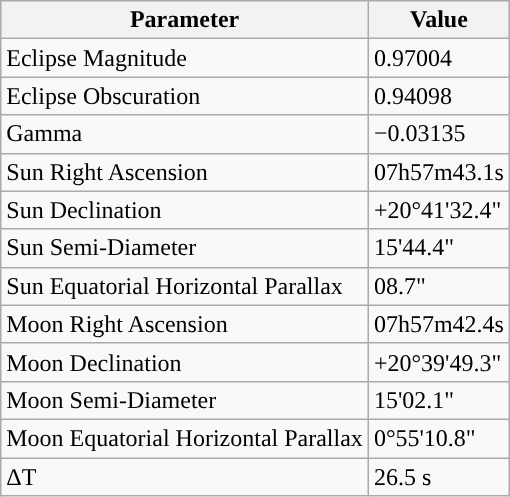<table class="wikitable">
<tr>
<th>Parameter</th>
<th>Value</th>
</tr>
<tr>
<td>Eclipse Magnitude</td>
<td>0.97004</td>
</tr>
<tr>
<td>Eclipse Obscuration</td>
<td>0.94098</td>
</tr>
<tr>
<td>Gamma</td>
<td>−0.03135</td>
</tr>
<tr>
<td>Sun Right Ascension</td>
<td>07h57m43.1s</td>
</tr>
<tr>
<td>Sun Declination</td>
<td>+20°41'32.4"</td>
</tr>
<tr>
<td>Sun Semi-Diameter</td>
<td>15'44.4"</td>
</tr>
<tr>
<td>Sun Equatorial Horizontal Parallax</td>
<td>08.7"</td>
</tr>
<tr>
<td>Moon Right Ascension</td>
<td>07h57m42.4s</td>
</tr>
<tr>
<td>Moon Declination</td>
<td>+20°39'49.3"</td>
</tr>
<tr>
<td>Moon Semi-Diameter</td>
<td>15'02.1"</td>
</tr>
<tr>
<td>Moon Equatorial Horizontal Parallax</td>
<td>0°55'10.8"</td>
</tr>
<tr>
<td>ΔT</td>
<td>26.5 s</td>
</tr>
</table>
